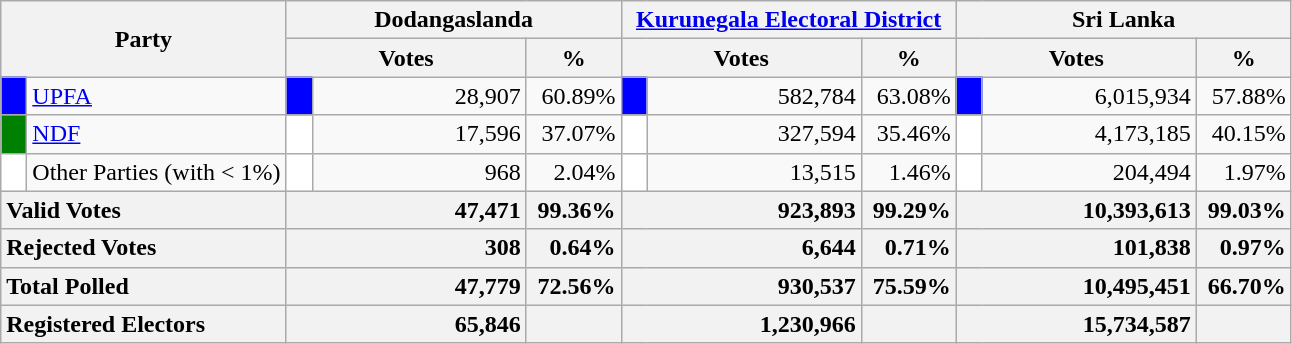<table class="wikitable">
<tr>
<th colspan="2" width="144px"rowspan="2">Party</th>
<th colspan="3" width="216px">Dodangaslanda</th>
<th colspan="3" width="216px"><a href='#'>Kurunegala Electoral District</a></th>
<th colspan="3" width="216px">Sri Lanka</th>
</tr>
<tr>
<th colspan="2" width="144px">Votes</th>
<th>%</th>
<th colspan="2" width="144px">Votes</th>
<th>%</th>
<th colspan="2" width="144px">Votes</th>
<th>%</th>
</tr>
<tr>
<td style="background-color:blue;" width="10px"></td>
<td style="text-align:left;"><a href='#'>UPFA</a></td>
<td style="background-color:blue;" width="10px"></td>
<td style="text-align:right;">28,907</td>
<td style="text-align:right;">60.89%</td>
<td style="background-color:blue;" width="10px"></td>
<td style="text-align:right;">582,784</td>
<td style="text-align:right;">63.08%</td>
<td style="background-color:blue;" width="10px"></td>
<td style="text-align:right;">6,015,934</td>
<td style="text-align:right;">57.88%</td>
</tr>
<tr>
<td style="background-color:green;" width="10px"></td>
<td style="text-align:left;"><a href='#'>NDF</a></td>
<td style="background-color:white;" width="10px"></td>
<td style="text-align:right;">17,596</td>
<td style="text-align:right;">37.07%</td>
<td style="background-color:white;" width="10px"></td>
<td style="text-align:right;">327,594</td>
<td style="text-align:right;">35.46%</td>
<td style="background-color:white;" width="10px"></td>
<td style="text-align:right;">4,173,185</td>
<td style="text-align:right;">40.15%</td>
</tr>
<tr>
<td style="background-color:white;" width="10px"></td>
<td style="text-align:left;">Other Parties (with < 1%)</td>
<td style="background-color:white;" width="10px"></td>
<td style="text-align:right;">968</td>
<td style="text-align:right;">2.04%</td>
<td style="background-color:white;" width="10px"></td>
<td style="text-align:right;">13,515</td>
<td style="text-align:right;">1.46%</td>
<td style="background-color:white;" width="10px"></td>
<td style="text-align:right;">204,494</td>
<td style="text-align:right;">1.97%</td>
</tr>
<tr>
<th colspan="2" width="144px"style="text-align:left;">Valid Votes</th>
<th style="text-align:right;"colspan="2" width="144px">47,471</th>
<th style="text-align:right;">99.36%</th>
<th style="text-align:right;"colspan="2" width="144px">923,893</th>
<th style="text-align:right;">99.29%</th>
<th style="text-align:right;"colspan="2" width="144px">10,393,613</th>
<th style="text-align:right;">99.03%</th>
</tr>
<tr>
<th colspan="2" width="144px"style="text-align:left;">Rejected Votes</th>
<th style="text-align:right;"colspan="2" width="144px">308</th>
<th style="text-align:right;">0.64%</th>
<th style="text-align:right;"colspan="2" width="144px">6,644</th>
<th style="text-align:right;">0.71%</th>
<th style="text-align:right;"colspan="2" width="144px">101,838</th>
<th style="text-align:right;">0.97%</th>
</tr>
<tr>
<th colspan="2" width="144px"style="text-align:left;">Total Polled</th>
<th style="text-align:right;"colspan="2" width="144px">47,779</th>
<th style="text-align:right;">72.56%</th>
<th style="text-align:right;"colspan="2" width="144px">930,537</th>
<th style="text-align:right;">75.59%</th>
<th style="text-align:right;"colspan="2" width="144px">10,495,451</th>
<th style="text-align:right;">66.70%</th>
</tr>
<tr>
<th colspan="2" width="144px"style="text-align:left;">Registered Electors</th>
<th style="text-align:right;"colspan="2" width="144px">65,846</th>
<th></th>
<th style="text-align:right;"colspan="2" width="144px">1,230,966</th>
<th></th>
<th style="text-align:right;"colspan="2" width="144px">15,734,587</th>
<th></th>
</tr>
</table>
